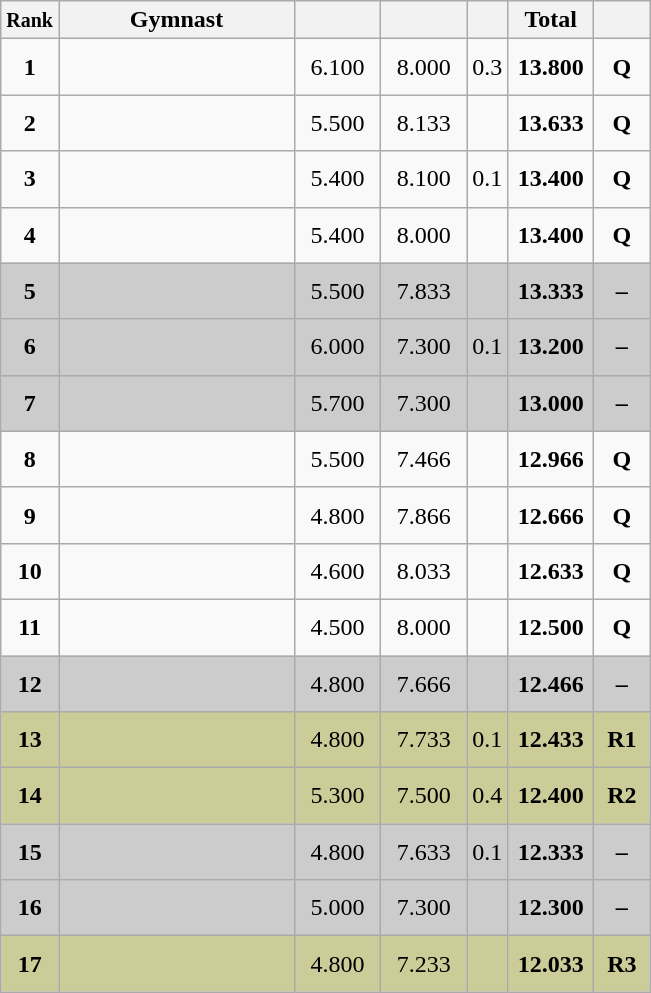<table style="text-align:center;" class="wikitable sortable">
<tr>
<th scope="col" style="width:15px;"><small>Rank</small></th>
<th scope="col" style="width:150px;">Gymnast</th>
<th scope="col" style="width:50px;"><small></small></th>
<th scope="col" style="width:50px;"><small></small></th>
<th scope="col" style="width:20px;"><small></small></th>
<th scope="col" style="width:50px;">Total</th>
<th scope="col" style="width:30px;"><small></small></th>
</tr>
<tr>
<td scope="row" style="text-align:center"><strong>1</strong></td>
<td style="height:30px; text-align:left;"></td>
<td>6.100</td>
<td>8.000</td>
<td>0.3</td>
<td><strong>13.800</strong></td>
<td><strong>Q</strong></td>
</tr>
<tr>
<td scope="row" style="text-align:center"><strong>2</strong></td>
<td style="height:30px; text-align:left;"></td>
<td>5.500</td>
<td>8.133</td>
<td></td>
<td><strong>13.633</strong></td>
<td><strong>Q</strong></td>
</tr>
<tr>
<td scope="row" style="text-align:center"><strong>3</strong></td>
<td style="height:30px; text-align:left;"></td>
<td>5.400</td>
<td>8.100</td>
<td>0.1</td>
<td><strong>13.400</strong></td>
<td><strong>Q</strong></td>
</tr>
<tr>
<td scope="row" style="text-align:center"><strong>4</strong></td>
<td style="height:30px; text-align:left;"></td>
<td>5.400</td>
<td>8.000</td>
<td></td>
<td><strong>13.400</strong></td>
<td><strong>Q</strong></td>
</tr>
<tr style="background:#cccccc;">
<td scope="row" style="text-align:center"><strong>5</strong></td>
<td style="height:30px; text-align:left;"></td>
<td>5.500</td>
<td>7.833</td>
<td></td>
<td><strong>13.333</strong></td>
<td><strong>–</strong></td>
</tr>
<tr style="background:#cccccc;">
<td scope="row" style="text-align:center"><strong>6</strong></td>
<td style="height:30px; text-align:left;"></td>
<td>6.000</td>
<td>7.300</td>
<td>0.1</td>
<td><strong>13.200</strong></td>
<td><strong>–</strong></td>
</tr>
<tr style="background:#cccccc;">
<td scope="row" style="text-align:center"><strong>7</strong></td>
<td style="height:30px; text-align:left;"></td>
<td>5.700</td>
<td>7.300</td>
<td></td>
<td><strong>13.000</strong></td>
<td><strong>–</strong></td>
</tr>
<tr>
<td scope="row" style="text-align:center"><strong>8</strong></td>
<td style="height:30px; text-align:left;"></td>
<td>5.500</td>
<td>7.466</td>
<td></td>
<td><strong>12.966</strong></td>
<td><strong>Q</strong></td>
</tr>
<tr>
<td scope="row" style="text-align:center"><strong>9</strong></td>
<td style="height:30px; text-align:left;"></td>
<td>4.800</td>
<td>7.866</td>
<td></td>
<td><strong>12.666</strong></td>
<td><strong>Q</strong></td>
</tr>
<tr>
<td scope="row" style="text-align:center"><strong>10</strong></td>
<td style="height:30px; text-align:left;"></td>
<td>4.600</td>
<td>8.033</td>
<td></td>
<td><strong>12.633</strong></td>
<td><strong>Q</strong></td>
</tr>
<tr>
<td scope="row" style="text-align:center"><strong>11</strong></td>
<td style="height:30px; text-align:left;"></td>
<td>4.500</td>
<td>8.000</td>
<td></td>
<td><strong>12.500</strong></td>
<td><strong>Q</strong></td>
</tr>
<tr style="background:#cccccc;">
<td scope="row" style="text-align:center"><strong>12</strong></td>
<td style="height:30px; text-align:left;"></td>
<td>4.800</td>
<td>7.666</td>
<td></td>
<td><strong>12.466</strong></td>
<td><strong>–</strong></td>
</tr>
<tr style="background:#cccc99;">
<td scope="row" style="text-align:center"><strong>13</strong></td>
<td style="height:30px; text-align:left;"></td>
<td>4.800</td>
<td>7.733</td>
<td>0.1</td>
<td><strong>12.433</strong></td>
<td><strong>R1</strong></td>
</tr>
<tr style="background:#cccc99;">
<td scope="row" style="text-align:center"><strong>14</strong></td>
<td style="height:30px; text-align:left;"></td>
<td>5.300</td>
<td>7.500</td>
<td>0.4</td>
<td><strong>12.400</strong></td>
<td><strong>R2</strong></td>
</tr>
<tr style="background:#cccccc;">
<td scope="row" style="text-align:center"><strong>15</strong></td>
<td style="height:30px; text-align:left;"></td>
<td>4.800</td>
<td>7.633</td>
<td>0.1</td>
<td><strong>12.333</strong></td>
<td><strong>–</strong></td>
</tr>
<tr style="background:#cccccc;">
<td scope="row" style="text-align:center"><strong>16</strong></td>
<td style="height:30px; text-align:left;"></td>
<td>5.000</td>
<td>7.300</td>
<td></td>
<td><strong>12.300</strong></td>
<td><strong>–</strong></td>
</tr>
<tr style="background:#cccc99;">
<td scope="row" style="text-align:center"><strong>17</strong></td>
<td style="height:30px; text-align:left;"></td>
<td>4.800</td>
<td>7.233</td>
<td></td>
<td><strong>12.033</strong></td>
<td><strong>R3</strong></td>
</tr>
</table>
